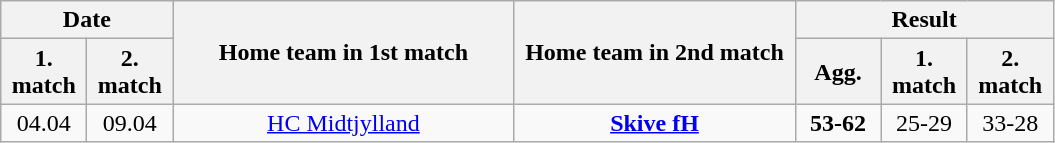<table class="wikitable" style="text-align:center; margin-left:1em;">
<tr>
<th colspan="2">Date</th>
<th rowspan="2" style="width:220px;">Home team in 1st match</th>
<th rowspan="2" style="width:180px;">Home team in 2nd match</th>
<th colspan="3">Result</th>
</tr>
<tr>
<th style="width:50px;">1. match</th>
<th style="width:50px;">2. match</th>
<th style="width:50px;">Agg.</th>
<th style="width:50px;">1. match</th>
<th style="width:50px;">2. match</th>
</tr>
<tr>
<td>04.04</td>
<td>09.04</td>
<td><a href='#'>HC Midtjylland</a></td>
<td><strong><a href='#'>Skive fH</a></strong></td>
<td><strong>53-62</strong></td>
<td>25-29</td>
<td>33-28</td>
</tr>
</table>
